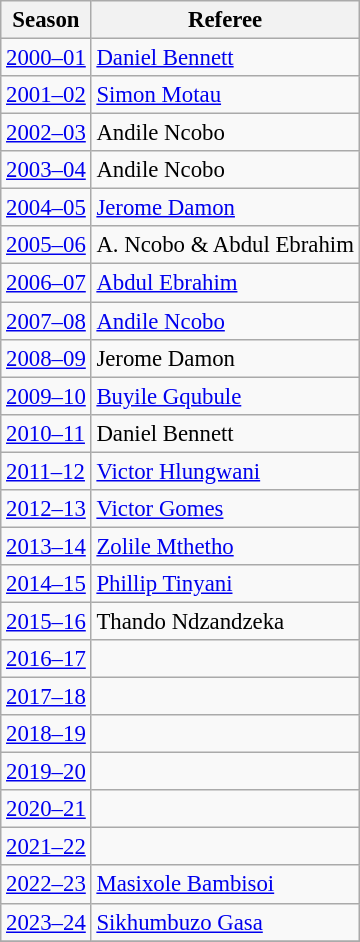<table class="wikitable" style="font-size: 95%;">
<tr>
<th>Season</th>
<th>Referee</th>
</tr>
<tr>
<td><a href='#'>2000–01</a></td>
<td><a href='#'>Daniel Bennett</a></td>
</tr>
<tr>
<td><a href='#'>2001–02</a></td>
<td><a href='#'>Simon Motau</a></td>
</tr>
<tr>
<td><a href='#'>2002–03</a></td>
<td>Andile Ncobo</td>
</tr>
<tr>
<td><a href='#'>2003–04</a></td>
<td>Andile Ncobo</td>
</tr>
<tr>
<td><a href='#'>2004–05</a></td>
<td><a href='#'>Jerome Damon</a></td>
</tr>
<tr>
<td><a href='#'>2005–06</a></td>
<td>A. Ncobo & Abdul Ebrahim</td>
</tr>
<tr>
<td><a href='#'>2006–07</a></td>
<td><a href='#'>Abdul Ebrahim</a></td>
</tr>
<tr>
<td><a href='#'>2007–08</a></td>
<td><a href='#'>Andile Ncobo</a></td>
</tr>
<tr>
<td><a href='#'>2008–09</a></td>
<td>Jerome Damon</td>
</tr>
<tr>
<td><a href='#'>2009–10</a></td>
<td><a href='#'>Buyile Gqubule</a></td>
</tr>
<tr>
<td><a href='#'>2010–11</a></td>
<td>Daniel Bennett</td>
</tr>
<tr>
<td><a href='#'>2011–12</a></td>
<td><a href='#'>Victor Hlungwani</a></td>
</tr>
<tr>
<td><a href='#'>2012–13</a></td>
<td><a href='#'>Victor Gomes</a></td>
</tr>
<tr>
<td><a href='#'>2013–14</a></td>
<td><a href='#'>Zolile Mthetho</a></td>
</tr>
<tr>
<td><a href='#'>2014–15</a></td>
<td><a href='#'>Phillip Tinyani</a></td>
</tr>
<tr>
<td><a href='#'>2015–16</a></td>
<td>Thando Ndzandzeka</td>
</tr>
<tr>
<td><a href='#'>2016–17</a></td>
<td></td>
</tr>
<tr>
<td><a href='#'>2017–18</a></td>
<td></td>
</tr>
<tr>
<td><a href='#'>2018–19</a></td>
<td></td>
</tr>
<tr>
<td><a href='#'>2019–20</a></td>
<td></td>
</tr>
<tr>
<td><a href='#'>2020–21</a></td>
<td></td>
</tr>
<tr>
<td><a href='#'>2021–22</a></td>
<td></td>
</tr>
<tr>
<td><a href='#'>2022–23</a></td>
<td><a href='#'>Masixole Bambisoi</a></td>
</tr>
<tr>
<td><a href='#'>2023–24</a></td>
<td><a href='#'>Sikhumbuzo Gasa</a></td>
</tr>
<tr>
</tr>
</table>
